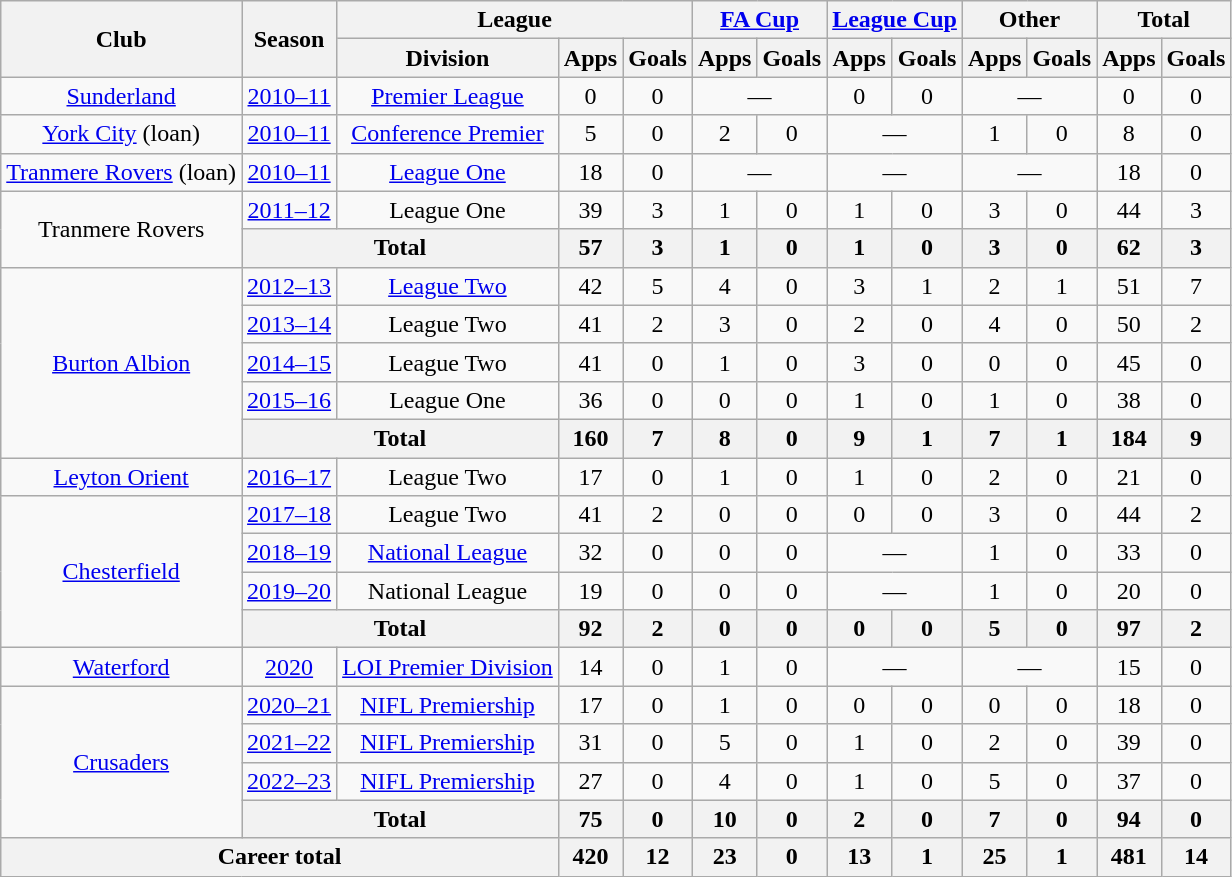<table class=wikitable style=text-align:center>
<tr>
<th rowspan=2>Club</th>
<th rowspan=2>Season</th>
<th colspan=3>League</th>
<th colspan=2><a href='#'>FA Cup</a></th>
<th colspan=2><a href='#'>League Cup</a></th>
<th colspan=2>Other</th>
<th colspan=2>Total</th>
</tr>
<tr>
<th>Division</th>
<th>Apps</th>
<th>Goals</th>
<th>Apps</th>
<th>Goals</th>
<th>Apps</th>
<th>Goals</th>
<th>Apps</th>
<th>Goals</th>
<th>Apps</th>
<th>Goals</th>
</tr>
<tr>
<td><a href='#'>Sunderland</a></td>
<td><a href='#'>2010–11</a></td>
<td><a href='#'>Premier League</a></td>
<td>0</td>
<td>0</td>
<td colspan=2>—</td>
<td>0</td>
<td>0</td>
<td colspan=2>—</td>
<td>0</td>
<td>0</td>
</tr>
<tr>
<td><a href='#'>York City</a> (loan)</td>
<td><a href='#'>2010–11</a></td>
<td><a href='#'>Conference Premier</a></td>
<td>5</td>
<td>0</td>
<td>2</td>
<td>0</td>
<td colspan=2>—</td>
<td>1</td>
<td>0</td>
<td>8</td>
<td>0</td>
</tr>
<tr>
<td><a href='#'>Tranmere Rovers</a> (loan)</td>
<td><a href='#'>2010–11</a></td>
<td><a href='#'>League One</a></td>
<td>18</td>
<td>0</td>
<td colspan=2>—</td>
<td colspan=2>—</td>
<td colspan=2>—</td>
<td>18</td>
<td>0</td>
</tr>
<tr>
<td rowspan=2>Tranmere Rovers</td>
<td><a href='#'>2011–12</a></td>
<td>League One</td>
<td>39</td>
<td>3</td>
<td>1</td>
<td>0</td>
<td>1</td>
<td>0</td>
<td>3</td>
<td>0</td>
<td>44</td>
<td>3</td>
</tr>
<tr>
<th colspan=2>Total</th>
<th>57</th>
<th>3</th>
<th>1</th>
<th>0</th>
<th>1</th>
<th>0</th>
<th>3</th>
<th>0</th>
<th>62</th>
<th>3</th>
</tr>
<tr>
<td rowspan=5><a href='#'>Burton Albion</a></td>
<td><a href='#'>2012–13</a></td>
<td><a href='#'>League Two</a></td>
<td>42</td>
<td>5</td>
<td>4</td>
<td>0</td>
<td>3</td>
<td>1</td>
<td>2</td>
<td>1</td>
<td>51</td>
<td>7</td>
</tr>
<tr>
<td><a href='#'>2013–14</a></td>
<td>League Two</td>
<td>41</td>
<td>2</td>
<td>3</td>
<td>0</td>
<td>2</td>
<td>0</td>
<td>4</td>
<td>0</td>
<td>50</td>
<td>2</td>
</tr>
<tr>
<td><a href='#'>2014–15</a></td>
<td>League Two</td>
<td>41</td>
<td>0</td>
<td>1</td>
<td>0</td>
<td>3</td>
<td>0</td>
<td>0</td>
<td>0</td>
<td>45</td>
<td>0</td>
</tr>
<tr>
<td><a href='#'>2015–16</a></td>
<td>League One</td>
<td>36</td>
<td>0</td>
<td>0</td>
<td>0</td>
<td>1</td>
<td>0</td>
<td>1</td>
<td>0</td>
<td>38</td>
<td>0</td>
</tr>
<tr>
<th colspan=2>Total</th>
<th>160</th>
<th>7</th>
<th>8</th>
<th>0</th>
<th>9</th>
<th>1</th>
<th>7</th>
<th>1</th>
<th>184</th>
<th>9</th>
</tr>
<tr>
<td><a href='#'>Leyton Orient</a></td>
<td><a href='#'>2016–17</a></td>
<td>League Two</td>
<td>17</td>
<td>0</td>
<td>1</td>
<td>0</td>
<td>1</td>
<td>0</td>
<td>2</td>
<td>0</td>
<td>21</td>
<td>0</td>
</tr>
<tr>
<td rowspan=4><a href='#'>Chesterfield</a></td>
<td><a href='#'>2017–18</a></td>
<td>League Two</td>
<td>41</td>
<td>2</td>
<td>0</td>
<td>0</td>
<td>0</td>
<td>0</td>
<td>3</td>
<td>0</td>
<td>44</td>
<td>2</td>
</tr>
<tr>
<td><a href='#'>2018–19</a></td>
<td><a href='#'>National League</a></td>
<td>32</td>
<td>0</td>
<td>0</td>
<td>0</td>
<td colspan=2>—</td>
<td>1</td>
<td>0</td>
<td>33</td>
<td>0</td>
</tr>
<tr>
<td><a href='#'>2019–20</a></td>
<td>National League</td>
<td>19</td>
<td>0</td>
<td>0</td>
<td>0</td>
<td colspan=2>—</td>
<td>1</td>
<td>0</td>
<td>20</td>
<td>0</td>
</tr>
<tr>
<th colspan=2>Total</th>
<th>92</th>
<th>2</th>
<th>0</th>
<th>0</th>
<th>0</th>
<th>0</th>
<th>5</th>
<th>0</th>
<th>97</th>
<th>2</th>
</tr>
<tr>
<td><a href='#'>Waterford</a></td>
<td><a href='#'>2020</a></td>
<td><a href='#'>LOI Premier Division</a></td>
<td>14</td>
<td>0</td>
<td>1</td>
<td>0</td>
<td colspan=2>—</td>
<td colspan=2>—</td>
<td>15</td>
<td>0</td>
</tr>
<tr>
<td rowspan=4><a href='#'>Crusaders</a></td>
<td><a href='#'>2020–21</a></td>
<td><a href='#'>NIFL Premiership</a></td>
<td>17</td>
<td>0</td>
<td>1</td>
<td>0</td>
<td>0</td>
<td>0</td>
<td>0</td>
<td>0</td>
<td>18</td>
<td>0</td>
</tr>
<tr>
<td><a href='#'>2021–22</a></td>
<td><a href='#'>NIFL Premiership</a></td>
<td>31</td>
<td>0</td>
<td>5</td>
<td>0</td>
<td>1</td>
<td>0</td>
<td>2</td>
<td>0</td>
<td>39</td>
<td>0</td>
</tr>
<tr>
<td><a href='#'>2022–23</a></td>
<td><a href='#'>NIFL Premiership</a></td>
<td>27</td>
<td>0</td>
<td>4</td>
<td>0</td>
<td>1</td>
<td>0</td>
<td>5</td>
<td>0</td>
<td>37</td>
<td>0</td>
</tr>
<tr>
<th colspan=2>Total</th>
<th>75</th>
<th>0</th>
<th>10</th>
<th>0</th>
<th>2</th>
<th>0</th>
<th>7</th>
<th>0</th>
<th>94</th>
<th>0</th>
</tr>
<tr>
<th colspan=3>Career total</th>
<th>420</th>
<th>12</th>
<th>23</th>
<th>0</th>
<th>13</th>
<th>1</th>
<th>25</th>
<th>1</th>
<th>481</th>
<th>14</th>
</tr>
</table>
